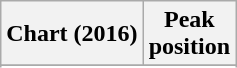<table class="wikitable sortable plainrowheaders" style="text-align:center">
<tr>
<th scope="col">Chart (2016)</th>
<th scope="col">Peak<br> position</th>
</tr>
<tr>
</tr>
<tr>
</tr>
<tr>
</tr>
<tr>
</tr>
</table>
